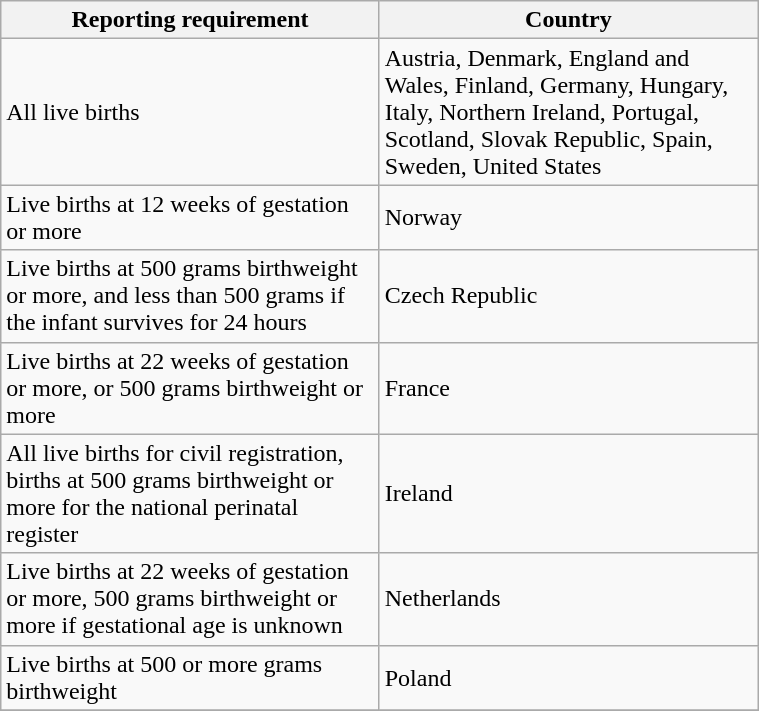<table class="wikitable floatright" style="width: 40%; text-align:left">
<tr>
<th>Reporting requirement</th>
<th>Country</th>
</tr>
<tr>
<td style="width: 50%;">All live births</td>
<td style="text-align:left;">Austria, Denmark, England and Wales, Finland, Germany, Hungary, Italy, Northern Ireland, Portugal, Scotland, Slovak Republic, Spain, Sweden, United States</td>
</tr>
<tr>
<td style="width: 50%;">Live births at 12 weeks of gestation or more</td>
<td style="text-align:left;">Norway</td>
</tr>
<tr>
<td style="width: 50%;">Live births at 500 grams birthweight or more, and less than 500 grams if the infant survives for 24 hours</td>
<td style="text-align:left;">Czech Republic</td>
</tr>
<tr>
<td style="width: 50%;">Live births at 22 weeks of gestation or more, or 500 grams birthweight or more</td>
<td style="text-align:left;">France</td>
</tr>
<tr>
<td style="width: 50%;">All live births for civil registration, births at 500 grams birthweight or more for the national perinatal register</td>
<td style="text-align:left;">Ireland</td>
</tr>
<tr>
<td style="width: 50%;">Live births at 22 weeks of gestation or more, 500 grams birthweight or more if gestational age is unknown</td>
<td style="text-align:left;">Netherlands</td>
</tr>
<tr>
<td style="width: 50%;">Live births at 500 or more grams birthweight</td>
<td style="text-align:left;">Poland</td>
</tr>
<tr>
</tr>
</table>
